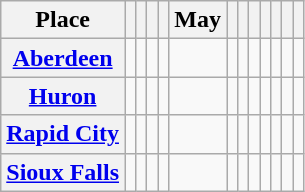<table class="wikitable sortable nowrap" style="text-align: center;" |>
<tr>
<th data-sort-type="text" scope="col">Place</th>
<th data-sort-type="number" scope="col"></th>
<th data-sort-type="number" scope="col"></th>
<th data-sort-type="number" scope="col"></th>
<th data-sort-type="number" scope="col"></th>
<th data-sort-type="number" scope="col">May</th>
<th data-sort-type="number" scope="col"></th>
<th data-sort-type="number" scope="col"></th>
<th data-sort-type="number" scope="col"></th>
<th data-sort-type="number" scope="col"></th>
<th data-sort-type="number" scope="col"></th>
<th data-sort-type="number" scope="col"></th>
<th data-sort-type="number" scope="col"></th>
</tr>
<tr>
<th><a href='#'>Aberdeen</a></th>
<td data-sort-value="14" title="average temperature: 14" ></td>
<td data-sort-value="17" title="average temperature: 17" ></td>
<td data-sort-value="30" title="average temperature: 30" ></td>
<td data-sort-value="45" title="average temperature: 45" ></td>
<td data-sort-value="58" title="average temperature: 58" ></td>
<td data-sort-value="67" title="average temperature: 67" ></td>
<td data-sort-value="72" title="average temperature: 72" ></td>
<td data-sort-value="70" title="average temperature: 70" ></td>
<td data-sort-value="60" title="average temperature: 60" ></td>
<td data-sort-value="46" title="average temperature: 46" ></td>
<td data-sort-value="31" title="average temperature: 31" ></td>
<td data-sort-value="17" title="average temperature: 17" ></td>
</tr>
<tr>
<th><a href='#'>Huron</a></th>
<td data-sort-value="17" title="average temperature: 17" ></td>
<td data-sort-value="21" title="average temperature: 21" ></td>
<td data-sort-value="33" title="average temperature: 33" ></td>
<td data-sort-value="47" title="average temperature: 47" ></td>
<td data-sort-value="59" title="average temperature: 59" ></td>
<td data-sort-value="68" title="average temperature: 68" ></td>
<td data-sort-value="74" title="average temperature: 74" ></td>
<td data-sort-value="72" title="average temperature: 72" ></td>
<td data-sort-value="62" title="average temperature: 62" ></td>
<td data-sort-value="48" title="average temperature: 48" ></td>
<td data-sort-value="33" title="average temperature: 33" ></td>
<td data-sort-value="20" title="average temperature: 20" ></td>
</tr>
<tr>
<th><a href='#'>Rapid City</a></th>
<td data-sort-value="26" title="average temperature: 26" ></td>
<td data-sort-value="28" title="average temperature: 28" ></td>
<td data-sort-value="36" title="average temperature: 36" ></td>
<td data-sort-value="45" title="average temperature: 45" ></td>
<td data-sort-value="55" title="average temperature: 55" ></td>
<td data-sort-value="65" title="average temperature: 65" ></td>
<td data-sort-value="73" title="average temperature: 73" ></td>
<td data-sort-value="72" title="average temperature: 72" ></td>
<td data-sort-value="62" title="average temperature: 62" ></td>
<td data-sort-value="48" title="average temperature: 48" ></td>
<td data-sort-value="36" title="average temperature: 36" ></td>
<td data-sort-value="26" title="average temperature: 26" ></td>
</tr>
<tr>
<th><a href='#'>Sioux Falls</a></th>
<td data-sort-value="18" title="average temperature: 18" ></td>
<td data-sort-value="22" title="average temperature: 22" ></td>
<td data-sort-value="34" title="average temperature: 34" ></td>
<td data-sort-value="47" title="average temperature: 47" ></td>
<td data-sort-value="59" title="average temperature: 59" ></td>
<td data-sort-value="69" title="average temperature: 69" ></td>
<td data-sort-value="74" title="average temperature: 74" ></td>
<td data-sort-value="71" title="average temperature: 71" ></td>
<td data-sort-value="62" title="average temperature: 62" ></td>
<td data-sort-value="49" title="average temperature: 49" ></td>
<td data-sort-value="34" title="average temperature: 34" ></td>
<td data-sort-value="21" title="average temperature: 21" ></td>
</tr>
</table>
